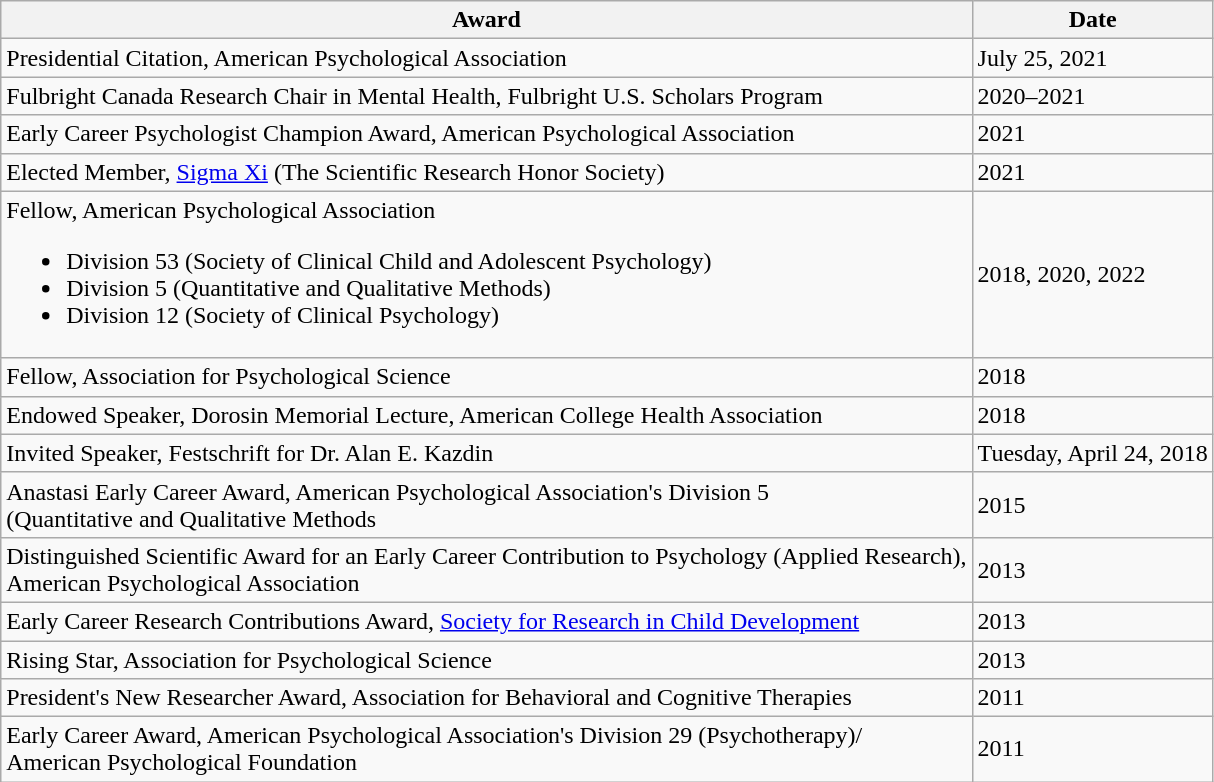<table class="wikitable">
<tr>
<th>Award</th>
<th>Date</th>
</tr>
<tr>
<td>Presidential Citation, American Psychological Association</td>
<td>July 25, 2021</td>
</tr>
<tr>
<td>Fulbright Canada Research Chair in Mental Health, Fulbright U.S. Scholars Program</td>
<td>2020–2021</td>
</tr>
<tr>
<td>Early Career Psychologist Champion Award, American Psychological Association</td>
<td>2021</td>
</tr>
<tr>
<td>Elected Member, <a href='#'>Sigma Xi</a> (The Scientific Research Honor Society)</td>
<td>2021</td>
</tr>
<tr>
<td>Fellow, American Psychological Association<br><ul><li>Division 53 (Society of Clinical Child and Adolescent Psychology)</li><li>Division 5 (Quantitative and Qualitative Methods)</li><li>Division 12 (Society of Clinical Psychology)</li></ul></td>
<td>2018, 2020, 2022</td>
</tr>
<tr>
<td>Fellow, Association for Psychological Science</td>
<td>2018</td>
</tr>
<tr>
<td>Endowed Speaker, Dorosin Memorial Lecture, American College Health Association</td>
<td>2018</td>
</tr>
<tr>
<td>Invited Speaker, Festschrift for Dr. Alan E. Kazdin</td>
<td>Tuesday, April 24, 2018</td>
</tr>
<tr>
<td>Anastasi Early Career Award, American Psychological Association's Division 5<br>(Quantitative and Qualitative Methods</td>
<td>2015</td>
</tr>
<tr>
<td>Distinguished Scientific Award for an Early Career Contribution to Psychology (Applied Research),<br>American Psychological Association</td>
<td>2013</td>
</tr>
<tr>
<td>Early Career Research Contributions Award, <a href='#'>Society for Research in Child Development</a></td>
<td>2013</td>
</tr>
<tr>
<td>Rising Star, Association for Psychological Science</td>
<td>2013</td>
</tr>
<tr>
<td>President's New Researcher Award, Association for Behavioral and Cognitive Therapies</td>
<td>2011</td>
</tr>
<tr>
<td>Early Career Award, American Psychological Association's Division 29 (Psychotherapy)/<br>American Psychological Foundation</td>
<td>2011</td>
</tr>
</table>
